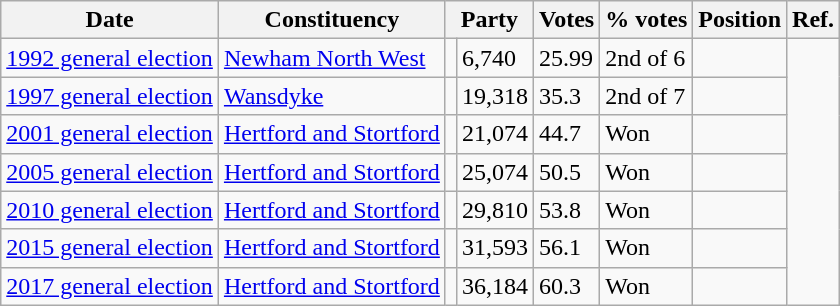<table class="wikitable">
<tr>
<th>Date</th>
<th>Constituency</th>
<th colspan=2>Party</th>
<th>Votes</th>
<th>% votes</th>
<th>Position</th>
<th>Ref.</th>
</tr>
<tr>
<td><a href='#'>1992 general election</a></td>
<td><a href='#'>Newham North West</a></td>
<td></td>
<td>6,740</td>
<td>25.99</td>
<td>2nd of 6</td>
<td></td>
</tr>
<tr>
<td><a href='#'>1997 general election</a></td>
<td><a href='#'>Wansdyke</a></td>
<td></td>
<td>19,318</td>
<td>35.3</td>
<td>2nd of 7</td>
<td></td>
</tr>
<tr>
<td><a href='#'>2001 general election</a></td>
<td><a href='#'>Hertford and Stortford</a></td>
<td></td>
<td>21,074</td>
<td>44.7</td>
<td>Won</td>
<td></td>
</tr>
<tr>
<td><a href='#'>2005 general election</a></td>
<td><a href='#'>Hertford and Stortford</a></td>
<td></td>
<td>25,074</td>
<td>50.5</td>
<td>Won</td>
<td></td>
</tr>
<tr>
<td><a href='#'>2010 general election</a></td>
<td><a href='#'>Hertford and Stortford</a></td>
<td></td>
<td>29,810</td>
<td>53.8</td>
<td>Won</td>
<td></td>
</tr>
<tr>
<td><a href='#'>2015 general election</a></td>
<td><a href='#'>Hertford and Stortford</a></td>
<td></td>
<td>31,593</td>
<td>56.1</td>
<td>Won</td>
<td></td>
</tr>
<tr>
<td><a href='#'>2017 general election</a></td>
<td><a href='#'>Hertford and Stortford</a></td>
<td></td>
<td>36,184</td>
<td>60.3</td>
<td>Won</td>
<td></td>
</tr>
</table>
